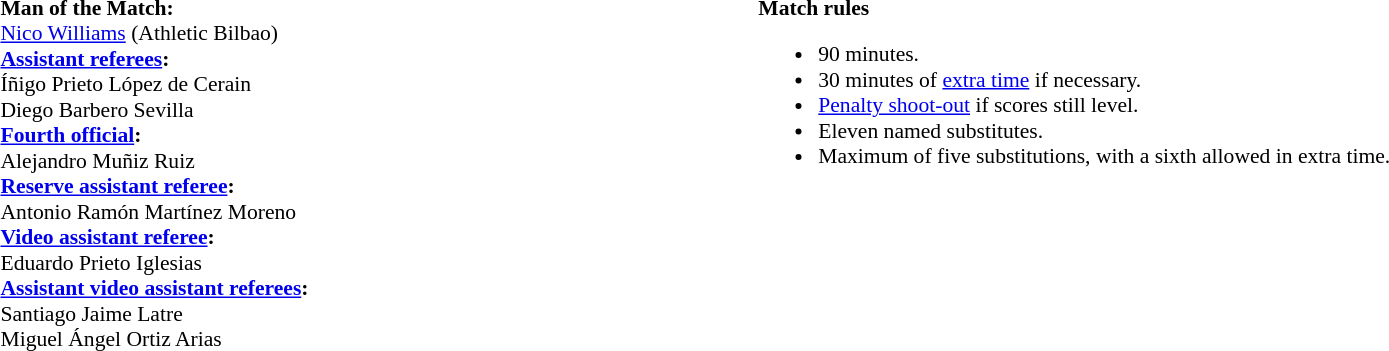<table style="width:100%; font-size:90%;">
<tr>
<td style="width:40%; vertical-align:top;"><br><strong>Man of the Match:</strong>
<br><a href='#'>Nico Williams</a> (Athletic Bilbao)<br><strong><a href='#'>Assistant referees</a>:</strong>
<br>Íñigo Prieto López de Cerain
<br>Diego Barbero Sevilla
<br><strong><a href='#'>Fourth official</a>:</strong>
<br>Alejandro Muñiz Ruiz
<br><strong><a href='#'>Reserve assistant referee</a>:</strong>
<br>Antonio Ramón Martínez Moreno
<br><strong><a href='#'>Video assistant referee</a>:</strong>
<br>Eduardo Prieto Iglesias 
<br><strong><a href='#'>Assistant video assistant referees</a>:</strong>
<br>Santiago Jaime Latre
<br>Miguel Ángel Ortiz Arias</td>
<td style="width:60%; vertical-align:top;"><br><strong>Match rules</strong><ul><li>90 minutes.</li><li>30 minutes of <a href='#'>extra time</a> if necessary.</li><li><a href='#'>Penalty shoot-out</a> if scores still level.</li><li>Eleven named substitutes.</li><li>Maximum of five substitutions, with a sixth allowed in extra time.</li></ul></td>
</tr>
</table>
